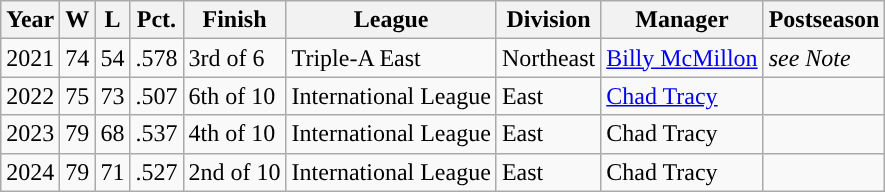<table class="wikitable sortable">
<tr>
<th>Year</th>
<th>W</th>
<th>L</th>
<th>Pct.</th>
<th>Finish</th>
<th>League</th>
<th>Division</th>
<th>Manager</th>
<th>Postseason</th>
</tr>
<tr>
<td>2021</td>
<td>74</td>
<td>54</td>
<td>.578</td>
<td>3rd of 6</td>
<td>Triple-A East</td>
<td>Northeast</td>
<td><a href='#'>Billy McMillon</a></td>
<td><em>see Note</em></td>
</tr>
<tr>
<td>2022</td>
<td>75</td>
<td>73</td>
<td>.507</td>
<td>6th of 10</td>
<td>International League</td>
<td>East</td>
<td><a href='#'>Chad Tracy</a></td>
<td></td>
</tr>
<tr>
<td>2023</td>
<td>79</td>
<td>68</td>
<td>.537</td>
<td>4th of 10</td>
<td>International League</td>
<td>East</td>
<td>Chad Tracy</td>
<td></td>
</tr>
<tr>
<td>2024</td>
<td>79</td>
<td>71</td>
<td>.527</td>
<td>2nd of 10</td>
<td>International League</td>
<td>East</td>
<td>Chad Tracy</td>
<td></td>
</tr>
</table>
